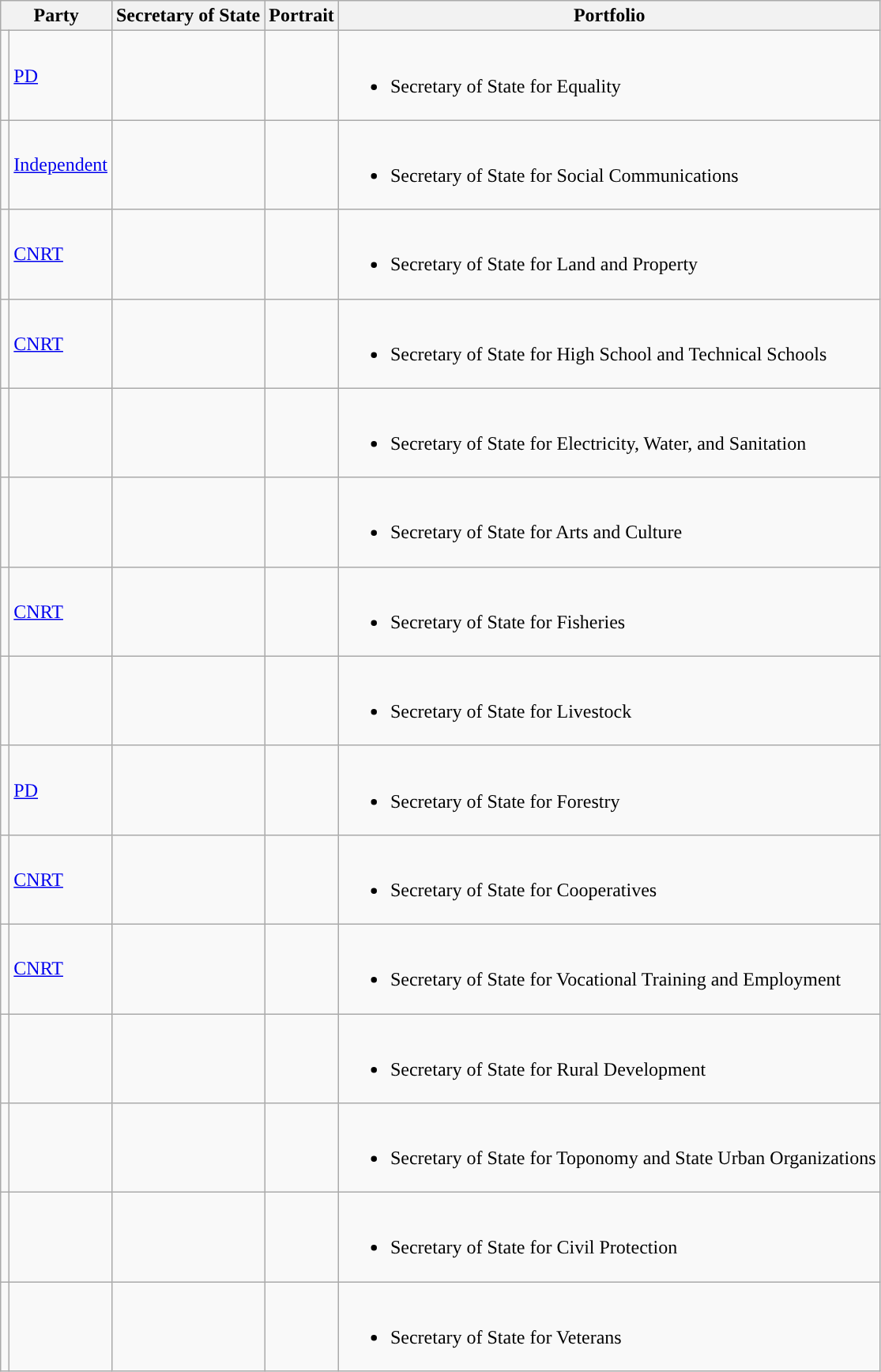<table class="wikitable sortable">
<tr>
<th colspan="2">Party</th>
<th>Secretary of State</th>
<th>Portrait</th>
<th>Portfolio</th>
</tr>
<tr>
<td style="background:"></td>
<td><a href='#'>PD</a></td>
<td></td>
<td></td>
<td><br><ul><li>Secretary of State for Equality</li></ul></td>
</tr>
<tr>
<td style="background:"></td>
<td><a href='#'>Independent</a></td>
<td></td>
<td></td>
<td><br><ul><li>Secretary of State for Social Communications</li></ul></td>
</tr>
<tr>
<td style="background:"></td>
<td><a href='#'>CNRT</a></td>
<td></td>
<td></td>
<td><br><ul><li>Secretary of State for Land and Property</li></ul></td>
</tr>
<tr>
<td style="background:"></td>
<td><a href='#'>CNRT</a></td>
<td></td>
<td></td>
<td><br><ul><li>Secretary of State for High School and Technical Schools</li></ul></td>
</tr>
<tr>
<td></td>
<td></td>
<td></td>
<td></td>
<td><br><ul><li>Secretary of State for Electricity, Water, and Sanitation</li></ul></td>
</tr>
<tr>
<td></td>
<td></td>
<td></td>
<td></td>
<td><br><ul><li>Secretary of State for Arts and Culture</li></ul></td>
</tr>
<tr>
<td style="background:"></td>
<td><a href='#'>CNRT</a></td>
<td></td>
<td></td>
<td><br><ul><li>Secretary of State for Fisheries</li></ul></td>
</tr>
<tr>
<td></td>
<td></td>
<td></td>
<td></td>
<td><br><ul><li>Secretary of State for Livestock</li></ul></td>
</tr>
<tr>
<td style="background:"></td>
<td><a href='#'>PD</a></td>
<td></td>
<td></td>
<td><br><ul><li>Secretary of State for Forestry</li></ul></td>
</tr>
<tr>
<td style="background:"></td>
<td><a href='#'>CNRT</a></td>
<td></td>
<td></td>
<td><br><ul><li>Secretary of State for Cooperatives</li></ul></td>
</tr>
<tr>
<td style="background:"></td>
<td><a href='#'>CNRT</a></td>
<td></td>
<td></td>
<td><br><ul><li>Secretary of State for Vocational Training and Employment</li></ul></td>
</tr>
<tr>
<td></td>
<td></td>
<td></td>
<td></td>
<td><br><ul><li>Secretary of State for Rural Development</li></ul></td>
</tr>
<tr>
<td></td>
<td></td>
<td></td>
<td></td>
<td><br><ul><li>Secretary of State for Toponomy and State Urban Organizations</li></ul></td>
</tr>
<tr>
<td></td>
<td></td>
<td></td>
<td></td>
<td><br><ul><li>Secretary of State for Civil Protection</li></ul></td>
</tr>
<tr>
<td></td>
<td></td>
<td></td>
<td></td>
<td><br><ul><li>Secretary of State for Veterans</li></ul></td>
</tr>
</table>
